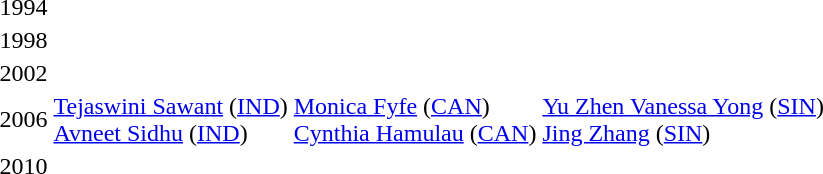<table>
<tr>
<td>1994</td>
<td></td>
<td></td>
<td></td>
</tr>
<tr>
<td>1998</td>
<td></td>
<td></td>
<td></td>
</tr>
<tr>
<td>2002</td>
<td></td>
<td></td>
<td></td>
</tr>
<tr>
<td>2006</td>
<td> <a href='#'>Tejaswini Sawant</a> (<a href='#'>IND</a>)<br> <a href='#'>Avneet Sidhu</a> (<a href='#'>IND</a>)</td>
<td> <a href='#'>Monica Fyfe</a> (<a href='#'>CAN</a>)<br> <a href='#'>Cynthia Hamulau</a> (<a href='#'>CAN</a>)</td>
<td> <a href='#'>Yu Zhen Vanessa Yong</a> (<a href='#'>SIN</a>)<br> <a href='#'>Jing Zhang</a> (<a href='#'>SIN</a>)</td>
</tr>
<tr>
<td>2010<br></td>
<td></td>
<td></td>
<td></td>
</tr>
</table>
